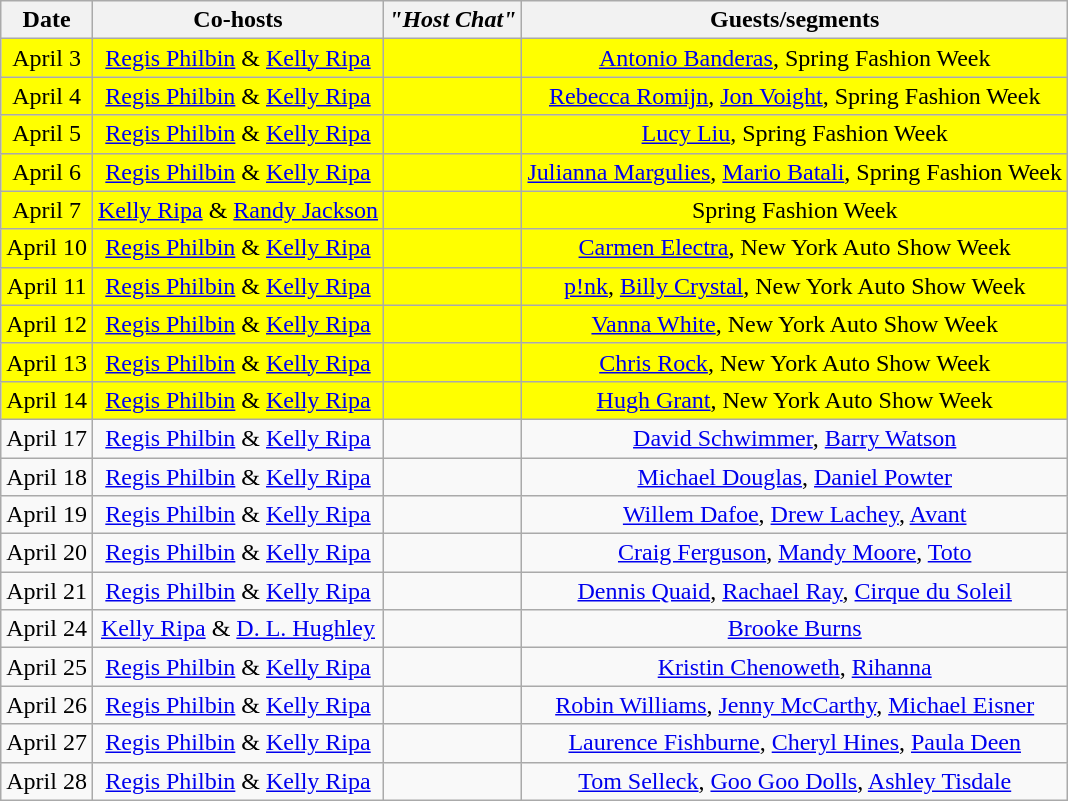<table class="wikitable sortable" style="text-align:center;">
<tr>
<th>Date</th>
<th>Co-hosts</th>
<th><em>"Host Chat"</em></th>
<th>Guests/segments</th>
</tr>
<tr style="background:yellow;">
<td>April 3</td>
<td><a href='#'>Regis Philbin</a> & <a href='#'>Kelly Ripa</a></td>
<td></td>
<td><a href='#'>Antonio Banderas</a>, Spring Fashion Week</td>
</tr>
<tr style="background:yellow;">
<td>April 4</td>
<td><a href='#'>Regis Philbin</a> & <a href='#'>Kelly Ripa</a></td>
<td></td>
<td><a href='#'>Rebecca Romijn</a>, <a href='#'>Jon Voight</a>, Spring Fashion Week</td>
</tr>
<tr style="background:yellow;">
<td>April 5</td>
<td><a href='#'>Regis Philbin</a> & <a href='#'>Kelly Ripa</a></td>
<td></td>
<td><a href='#'>Lucy Liu</a>, Spring Fashion Week</td>
</tr>
<tr style="background:yellow;">
<td>April 6</td>
<td><a href='#'>Regis Philbin</a> & <a href='#'>Kelly Ripa</a></td>
<td></td>
<td><a href='#'>Julianna Margulies</a>, <a href='#'>Mario Batali</a>, Spring Fashion Week</td>
</tr>
<tr style="background:yellow;">
<td>April 7</td>
<td><a href='#'>Kelly Ripa</a> & <a href='#'>Randy Jackson</a></td>
<td></td>
<td>Spring Fashion Week</td>
</tr>
<tr style="background:yellow;">
<td>April 10</td>
<td><a href='#'>Regis Philbin</a> & <a href='#'>Kelly Ripa</a></td>
<td></td>
<td><a href='#'>Carmen Electra</a>, New York Auto Show Week</td>
</tr>
<tr style="background:yellow;">
<td>April 11</td>
<td><a href='#'>Regis Philbin</a> & <a href='#'>Kelly Ripa</a></td>
<td></td>
<td><a href='#'>p!nk</a>, <a href='#'>Billy Crystal</a>, New York Auto Show Week</td>
</tr>
<tr style="background:yellow;">
<td>April 12</td>
<td><a href='#'>Regis Philbin</a> & <a href='#'>Kelly Ripa</a></td>
<td></td>
<td><a href='#'>Vanna White</a>, New York Auto Show Week</td>
</tr>
<tr style="background:yellow;">
<td>April 13</td>
<td><a href='#'>Regis Philbin</a> & <a href='#'>Kelly Ripa</a></td>
<td></td>
<td><a href='#'>Chris Rock</a>, New York Auto Show Week</td>
</tr>
<tr style="background:yellow;">
<td>April 14</td>
<td><a href='#'>Regis Philbin</a> & <a href='#'>Kelly Ripa</a></td>
<td></td>
<td><a href='#'>Hugh Grant</a>, New York Auto Show Week</td>
</tr>
<tr>
<td>April 17</td>
<td><a href='#'>Regis Philbin</a> & <a href='#'>Kelly Ripa</a></td>
<td></td>
<td><a href='#'>David Schwimmer</a>, <a href='#'>Barry Watson</a></td>
</tr>
<tr>
<td>April 18</td>
<td><a href='#'>Regis Philbin</a> & <a href='#'>Kelly Ripa</a></td>
<td></td>
<td><a href='#'>Michael Douglas</a>, <a href='#'>Daniel Powter</a></td>
</tr>
<tr>
<td>April 19</td>
<td><a href='#'>Regis Philbin</a> & <a href='#'>Kelly Ripa</a></td>
<td></td>
<td><a href='#'>Willem Dafoe</a>, <a href='#'>Drew Lachey</a>, <a href='#'>Avant</a></td>
</tr>
<tr>
<td>April 20</td>
<td><a href='#'>Regis Philbin</a> & <a href='#'>Kelly Ripa</a></td>
<td></td>
<td><a href='#'>Craig Ferguson</a>, <a href='#'>Mandy Moore</a>, <a href='#'>Toto</a></td>
</tr>
<tr>
<td>April 21</td>
<td><a href='#'>Regis Philbin</a> & <a href='#'>Kelly Ripa</a></td>
<td></td>
<td><a href='#'>Dennis Quaid</a>, <a href='#'>Rachael Ray</a>, <a href='#'>Cirque du Soleil</a></td>
</tr>
<tr>
<td>April 24</td>
<td><a href='#'>Kelly Ripa</a> & <a href='#'>D. L. Hughley</a></td>
<td></td>
<td><a href='#'>Brooke Burns</a></td>
</tr>
<tr>
<td>April 25</td>
<td><a href='#'>Regis Philbin</a> & <a href='#'>Kelly Ripa</a></td>
<td></td>
<td><a href='#'>Kristin Chenoweth</a>, <a href='#'>Rihanna</a></td>
</tr>
<tr>
<td>April 26</td>
<td><a href='#'>Regis Philbin</a> & <a href='#'>Kelly Ripa</a></td>
<td></td>
<td><a href='#'>Robin Williams</a>, <a href='#'>Jenny McCarthy</a>, <a href='#'>Michael Eisner</a></td>
</tr>
<tr>
<td>April 27</td>
<td><a href='#'>Regis Philbin</a> & <a href='#'>Kelly Ripa</a></td>
<td></td>
<td><a href='#'>Laurence Fishburne</a>, <a href='#'>Cheryl Hines</a>, <a href='#'>Paula Deen</a></td>
</tr>
<tr>
<td>April 28</td>
<td><a href='#'>Regis Philbin</a> & <a href='#'>Kelly Ripa</a></td>
<td></td>
<td><a href='#'>Tom Selleck</a>, <a href='#'>Goo Goo Dolls</a>, <a href='#'>Ashley Tisdale</a></td>
</tr>
</table>
